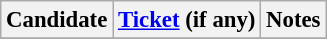<table class="wikitable" style="font-size: 95%">
<tr>
<th>Candidate</th>
<th><a href='#'>Ticket</a> (if any)</th>
<th>Notes</th>
</tr>
<tr>
</tr>
</table>
